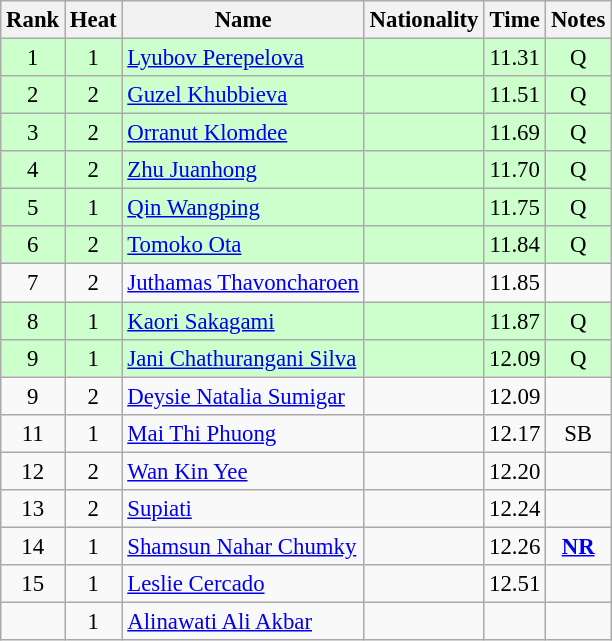<table class="wikitable sortable" style="text-align:center; font-size:95%">
<tr>
<th>Rank</th>
<th>Heat</th>
<th>Name</th>
<th>Nationality</th>
<th>Time</th>
<th>Notes</th>
</tr>
<tr bgcolor=ccffcc>
<td>1</td>
<td>1</td>
<td align=left><a href='#'>Lyubov Perepelova</a></td>
<td align=left></td>
<td>11.31</td>
<td>Q</td>
</tr>
<tr bgcolor=ccffcc>
<td>2</td>
<td>2</td>
<td align=left><a href='#'>Guzel Khubbieva</a></td>
<td align=left></td>
<td>11.51</td>
<td>Q</td>
</tr>
<tr bgcolor=ccffcc>
<td>3</td>
<td>2</td>
<td align=left><a href='#'>Orranut Klomdee</a></td>
<td align=left></td>
<td>11.69</td>
<td>Q</td>
</tr>
<tr bgcolor=ccffcc>
<td>4</td>
<td>2</td>
<td align=left><a href='#'>Zhu Juanhong</a></td>
<td align=left></td>
<td>11.70</td>
<td>Q</td>
</tr>
<tr bgcolor=ccffcc>
<td>5</td>
<td>1</td>
<td align=left><a href='#'>Qin Wangping</a></td>
<td align=left></td>
<td>11.75</td>
<td>Q</td>
</tr>
<tr bgcolor=ccffcc>
<td>6</td>
<td>2</td>
<td align=left><a href='#'>Tomoko Ota</a></td>
<td align=left></td>
<td>11.84</td>
<td>Q</td>
</tr>
<tr>
<td>7</td>
<td>2</td>
<td align=left><a href='#'>Juthamas Thavoncharoen</a></td>
<td align=left></td>
<td>11.85</td>
<td></td>
</tr>
<tr bgcolor=ccffcc>
<td>8</td>
<td>1</td>
<td align=left><a href='#'>Kaori Sakagami</a></td>
<td align=left></td>
<td>11.87</td>
<td>Q</td>
</tr>
<tr bgcolor=ccffcc>
<td>9</td>
<td>1</td>
<td align=left><a href='#'>Jani Chathurangani Silva</a></td>
<td align=left></td>
<td>12.09</td>
<td>Q</td>
</tr>
<tr>
<td>9</td>
<td>2</td>
<td align=left><a href='#'>Deysie Natalia Sumigar</a></td>
<td align=left></td>
<td>12.09</td>
<td></td>
</tr>
<tr>
<td>11</td>
<td>1</td>
<td align=left><a href='#'>Mai Thi Phuong</a></td>
<td align=left></td>
<td>12.17</td>
<td>SB</td>
</tr>
<tr>
<td>12</td>
<td>2</td>
<td align=left><a href='#'>Wan Kin Yee</a></td>
<td align=left></td>
<td>12.20</td>
<td></td>
</tr>
<tr>
<td>13</td>
<td>2</td>
<td align=left><a href='#'>Supiati</a></td>
<td align=left></td>
<td>12.24</td>
<td></td>
</tr>
<tr>
<td>14</td>
<td>1</td>
<td align=left><a href='#'>Shamsun Nahar Chumky</a></td>
<td align=left></td>
<td>12.26</td>
<td><strong><a href='#'>NR</a></strong></td>
</tr>
<tr>
<td>15</td>
<td>1</td>
<td align=left><a href='#'>Leslie Cercado</a></td>
<td align=left></td>
<td>12.51</td>
<td></td>
</tr>
<tr>
<td></td>
<td>1</td>
<td align=left><a href='#'>Alinawati Ali Akbar</a></td>
<td align=left></td>
<td></td>
<td></td>
</tr>
</table>
